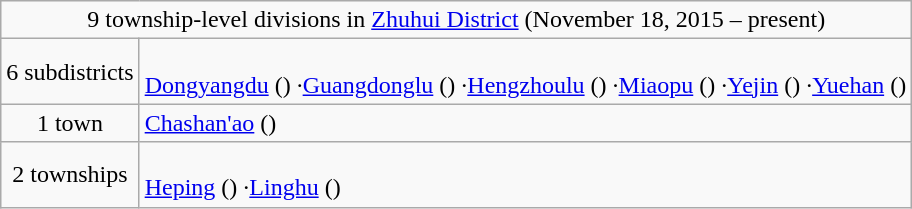<table class="wikitable">
<tr>
<td style="text-align:center;" colspan="2">9 township-level divisions in <a href='#'>Zhuhui District</a> (November 18, 2015 – present)</td>
</tr>
<tr align=left>
<td align=center>6 subdistricts</td>
<td><br><a href='#'>Dongyangdu</a> ()
·<a href='#'>Guangdonglu</a> ()
·<a href='#'>Hengzhoulu</a> ()
·<a href='#'>Miaopu</a> ()
·<a href='#'>Yejin</a> ()
·<a href='#'>Yuehan</a> ()</td>
</tr>
<tr align=left>
<td align=center>1 town</td>
<td><a href='#'>Chashan'ao</a> ()</td>
</tr>
<tr align=left>
<td align=center>2 townships</td>
<td><br><a href='#'>Heping</a> ()
·<a href='#'>Linghu</a> ()</td>
</tr>
</table>
